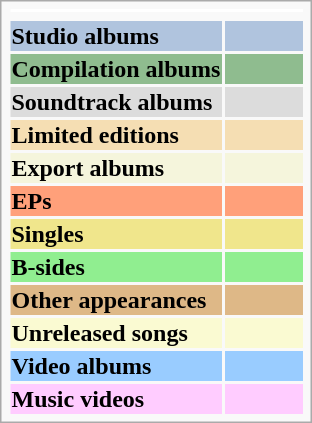<table class=infobox style=vertical-align:middle>
<tr style=background-color:white>
<td colspan=3></td>
</tr>
<tr>
<th colspan=2></th>
</tr>
<tr>
<td style=background:#B0C4DE><strong>Studio albums</strong></td>
<td style=background:#B0C4DE colspan=2 width=50></td>
</tr>
<tr>
<td style=background:#8FBC8F><strong>Compilation albums</strong></td>
<td style=background:#8FBC8F colspan=2 width=50></td>
</tr>
<tr>
<td style=background:#DCDCDC><strong>Soundtrack albums</strong></td>
<td style=background:#DCDCDC colspan=2 width=50></td>
</tr>
<tr>
<td style=background:#F5DEB3><strong>Limited editions</strong></td>
<td style=background:#F5DEB3 colspan=2 width=50></td>
</tr>
<tr>
<td style=background:#F5F5DC><strong>Export albums</strong></td>
<td style=background:#F5F5DC colspan=2 width=50></td>
</tr>
<tr>
<td style=background:#FFA07A><strong>EPs</strong></td>
<td style=background:#FFA07A colspan=2 width=50></td>
</tr>
<tr>
<td style=background:#F0E68C><strong>Singles</strong></td>
<td style=background:#F0E68C colspan=2 width=50></td>
</tr>
<tr>
<td style=background:#90EE90><strong>B-sides</strong></td>
<td style=background:#90EE90 colspan=2 width=50></td>
</tr>
<tr>
<td style=background:#DEB887><strong>Other appearances</strong></td>
<td style=background:#DEB887 colspan=2 width=50></td>
</tr>
<tr>
<td style=background:#FAFAD2><strong>Unreleased songs</strong></td>
<td style=background:#FAFAD2 colspan=2 width=50></td>
</tr>
<tr>
<td style=background:#99CCFF><strong>Video albums</strong></td>
<td style=background:#99CCFF colspan=2 width=50></td>
</tr>
<tr>
<td style=background:#FFCCFF><strong>Music videos</strong></td>
<td style=background:#FFCCFF colspan=2 width=50></td>
</tr>
</table>
